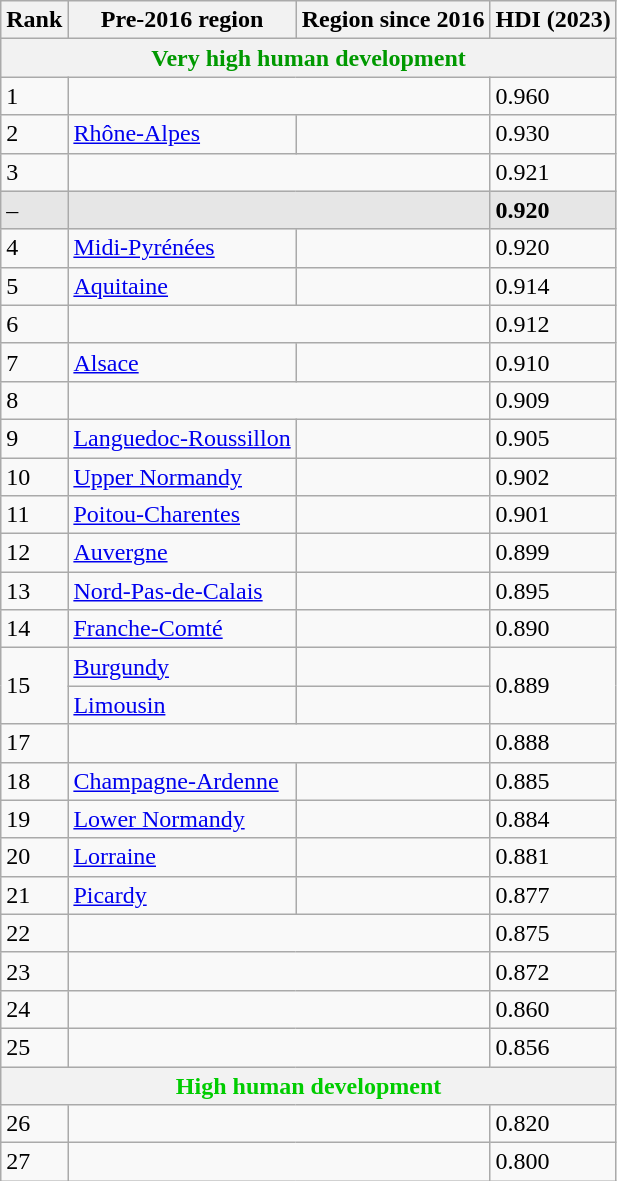<table class="wikitable sortable">
<tr>
<th>Rank</th>
<th>Pre-2016 region</th>
<th>Region since 2016</th>
<th>HDI (2023)</th>
</tr>
<tr>
<th colspan="4" style="color:#090;">Very high human development</th>
</tr>
<tr>
<td>1</td>
<td colspan="2" style="text-align: center"></td>
<td>0.960</td>
</tr>
<tr>
<td>2</td>
<td><a href='#'>Rhône-Alpes</a></td>
<td></td>
<td>0.930</td>
</tr>
<tr>
<td>3</td>
<td colspan="2" style="text-align: center"></td>
<td>0.921</td>
</tr>
<tr style="background:#e6e6e6">
<td>–</td>
<td colspan="2" style="text-align: center"></td>
<td><strong>0.920</strong></td>
</tr>
<tr>
<td>4</td>
<td><a href='#'>Midi-Pyrénées</a></td>
<td></td>
<td>0.920</td>
</tr>
<tr>
<td>5</td>
<td><a href='#'>Aquitaine</a></td>
<td></td>
<td>0.914</td>
</tr>
<tr>
<td>6</td>
<td colspan="2" style="text-align: center"></td>
<td>0.912</td>
</tr>
<tr>
<td>7</td>
<td><a href='#'>Alsace</a></td>
<td></td>
<td>0.910</td>
</tr>
<tr>
<td>8</td>
<td colspan="2" style="text-align: center"></td>
<td>0.909</td>
</tr>
<tr>
<td>9</td>
<td><a href='#'>Languedoc-Roussillon</a></td>
<td></td>
<td>0.905</td>
</tr>
<tr>
<td>10</td>
<td><a href='#'>Upper Normandy</a></td>
<td></td>
<td>0.902</td>
</tr>
<tr>
<td>11</td>
<td><a href='#'>Poitou-Charentes</a></td>
<td></td>
<td>0.901</td>
</tr>
<tr>
<td>12</td>
<td><a href='#'>Auvergne</a></td>
<td></td>
<td>0.899</td>
</tr>
<tr>
<td>13</td>
<td><a href='#'>Nord-Pas-de-Calais</a></td>
<td></td>
<td>0.895</td>
</tr>
<tr>
<td>14</td>
<td><a href='#'>Franche-Comté</a></td>
<td></td>
<td>0.890</td>
</tr>
<tr>
<td rowspan="2">15</td>
<td><a href='#'>Burgundy</a></td>
<td></td>
<td rowspan="2">0.889</td>
</tr>
<tr>
<td><a href='#'>Limousin</a></td>
<td></td>
</tr>
<tr>
<td>17</td>
<td colspan="2" style="text-align: center"></td>
<td>0.888</td>
</tr>
<tr>
<td>18</td>
<td><a href='#'>Champagne-Ardenne</a></td>
<td></td>
<td>0.885</td>
</tr>
<tr>
<td>19</td>
<td><a href='#'>Lower Normandy</a></td>
<td></td>
<td>0.884</td>
</tr>
<tr>
<td>20</td>
<td><a href='#'>Lorraine</a></td>
<td></td>
<td>0.881</td>
</tr>
<tr>
<td>21</td>
<td><a href='#'>Picardy</a></td>
<td></td>
<td>0.877</td>
</tr>
<tr>
<td>22</td>
<td colspan="2" style="text-align: center"></td>
<td>0.875</td>
</tr>
<tr>
<td>23</td>
<td colspan="2" style="text-align: center"></td>
<td>0.872</td>
</tr>
<tr>
<td>24</td>
<td colspan="2" style="text-align: center"></td>
<td>0.860</td>
</tr>
<tr>
<td>25</td>
<td colspan="2" style="text-align: center"></td>
<td>0.856</td>
</tr>
<tr>
<th colspan="4" style="color:#0c0;">High human development</th>
</tr>
<tr>
<td>26</td>
<td colspan="2" style="text-align: center"></td>
<td>0.820</td>
</tr>
<tr>
<td>27</td>
<td colspan="2" style="text-align: center"></td>
<td>0.800</td>
</tr>
</table>
